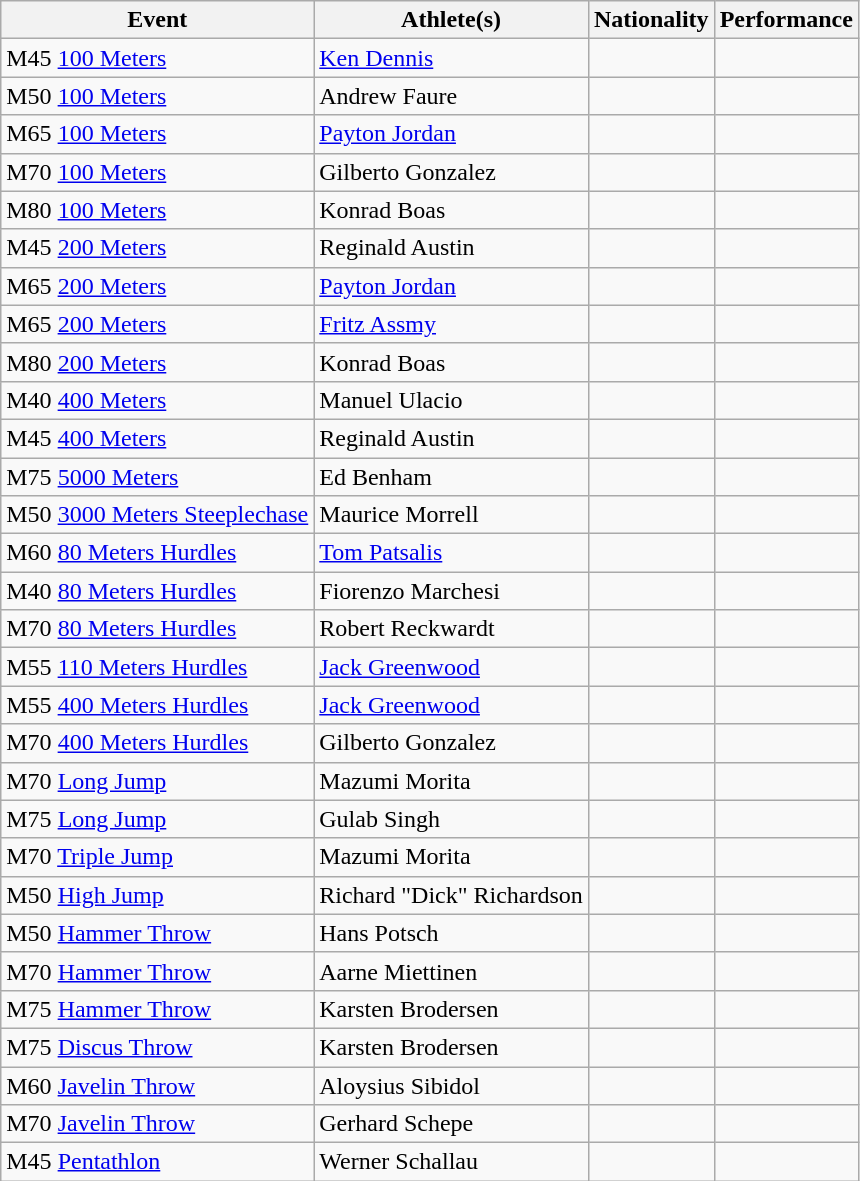<table class="wikitable">
<tr>
<th>Event</th>
<th>Athlete(s)</th>
<th>Nationality</th>
<th>Performance</th>
</tr>
<tr>
<td>M45 <a href='#'>100 Meters</a></td>
<td><a href='#'>Ken Dennis</a></td>
<td></td>
<td></td>
</tr>
<tr>
<td>M50 <a href='#'>100 Meters</a></td>
<td>Andrew Faure</td>
<td></td>
<td></td>
</tr>
<tr>
<td>M65 <a href='#'>100 Meters</a></td>
<td><a href='#'>Payton Jordan</a></td>
<td></td>
<td></td>
</tr>
<tr>
<td>M70 <a href='#'>100 Meters</a></td>
<td>Gilberto Gonzalez</td>
<td></td>
<td></td>
</tr>
<tr>
<td>M80 <a href='#'>100 Meters</a></td>
<td>Konrad Boas</td>
<td></td>
<td></td>
</tr>
<tr>
<td>M45 <a href='#'>200 Meters</a></td>
<td>Reginald Austin</td>
<td></td>
<td></td>
</tr>
<tr>
<td>M65 <a href='#'>200 Meters</a></td>
<td><a href='#'>Payton Jordan</a></td>
<td></td>
<td></td>
</tr>
<tr>
<td>M65 <a href='#'>200 Meters</a></td>
<td><a href='#'>Fritz Assmy</a></td>
<td></td>
<td></td>
</tr>
<tr>
<td>M80 <a href='#'>200 Meters</a></td>
<td>Konrad Boas</td>
<td></td>
<td></td>
</tr>
<tr>
<td>M40 <a href='#'>400 Meters</a></td>
<td>Manuel Ulacio</td>
<td></td>
<td></td>
</tr>
<tr>
<td>M45 <a href='#'>400 Meters</a></td>
<td>Reginald Austin</td>
<td></td>
<td></td>
</tr>
<tr>
<td>M75 <a href='#'>5000 Meters</a></td>
<td>Ed Benham</td>
<td></td>
<td></td>
</tr>
<tr>
<td>M50 <a href='#'>3000 Meters Steeplechase</a></td>
<td>Maurice Morrell</td>
<td></td>
<td></td>
</tr>
<tr>
<td>M60 <a href='#'>80 Meters Hurdles</a></td>
<td><a href='#'>Tom Patsalis</a></td>
<td></td>
<td></td>
</tr>
<tr>
<td>M40 <a href='#'>80 Meters Hurdles</a></td>
<td>Fiorenzo Marchesi</td>
<td></td>
<td></td>
</tr>
<tr>
<td>M70 <a href='#'>80 Meters Hurdles</a></td>
<td>Robert Reckwardt</td>
<td></td>
<td></td>
</tr>
<tr>
<td>M55 <a href='#'>110 Meters Hurdles</a></td>
<td><a href='#'>Jack Greenwood</a></td>
<td></td>
<td></td>
</tr>
<tr>
<td>M55 <a href='#'>400 Meters Hurdles</a></td>
<td><a href='#'>Jack Greenwood</a></td>
<td></td>
<td></td>
</tr>
<tr>
<td>M70 <a href='#'>400 Meters Hurdles</a></td>
<td>Gilberto Gonzalez</td>
<td></td>
<td></td>
</tr>
<tr>
<td>M70 <a href='#'>Long Jump</a></td>
<td>Mazumi Morita</td>
<td></td>
<td></td>
</tr>
<tr>
<td>M75 <a href='#'>Long Jump</a></td>
<td>Gulab Singh</td>
<td></td>
<td></td>
</tr>
<tr>
<td>M70 <a href='#'>Triple Jump</a></td>
<td>Mazumi Morita</td>
<td></td>
<td></td>
</tr>
<tr>
<td>M50 <a href='#'>High Jump</a></td>
<td>Richard "Dick" Richardson</td>
<td></td>
<td></td>
</tr>
<tr>
<td>M50 <a href='#'>Hammer Throw</a></td>
<td>Hans Potsch</td>
<td></td>
<td></td>
</tr>
<tr>
<td>M70 <a href='#'>Hammer Throw</a></td>
<td>Aarne Miettinen</td>
<td></td>
<td></td>
</tr>
<tr>
<td>M75 <a href='#'>Hammer Throw</a></td>
<td>Karsten Brodersen</td>
<td></td>
<td></td>
</tr>
<tr>
<td>M75 <a href='#'>Discus Throw</a></td>
<td>Karsten Brodersen</td>
<td></td>
<td></td>
</tr>
<tr>
<td>M60 <a href='#'>Javelin Throw</a></td>
<td>Aloysius Sibidol</td>
<td></td>
<td></td>
</tr>
<tr>
<td>M70 <a href='#'>Javelin Throw</a></td>
<td>Gerhard Schepe</td>
<td></td>
<td></td>
</tr>
<tr>
<td>M45 <a href='#'>Pentathlon</a></td>
<td>Werner Schallau</td>
<td></td>
<td></td>
</tr>
</table>
